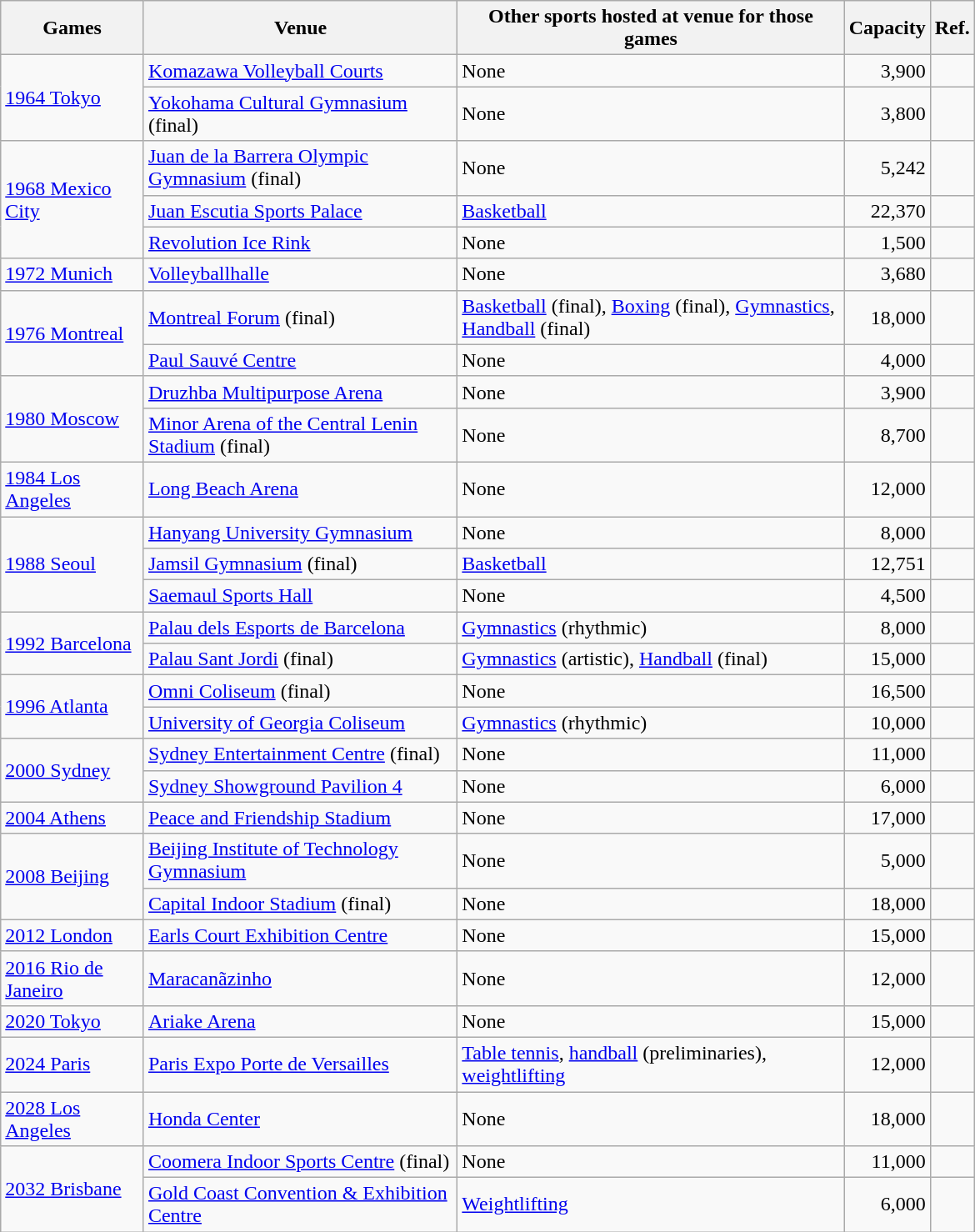<table class="wikitable sortable" width=780px>
<tr>
<th>Games</th>
<th>Venue</th>
<th>Other sports hosted at venue for those games</th>
<th>Capacity</th>
<th>Ref.</th>
</tr>
<tr>
<td rowspan="2"><a href='#'>1964 Tokyo</a></td>
<td><a href='#'>Komazawa Volleyball Courts</a></td>
<td>None</td>
<td align="right">3,900</td>
<td align=center></td>
</tr>
<tr>
<td><a href='#'>Yokohama Cultural Gymnasium</a> (final)</td>
<td>None</td>
<td align="right">3,800</td>
<td align=center></td>
</tr>
<tr>
<td rowspan="3"><a href='#'>1968 Mexico City</a></td>
<td><a href='#'>Juan de la Barrera Olympic Gymnasium</a> (final)</td>
<td>None</td>
<td align="right">5,242</td>
<td align=center></td>
</tr>
<tr>
<td><a href='#'>Juan Escutia Sports Palace</a></td>
<td><a href='#'>Basketball</a></td>
<td align="right">22,370</td>
<td align=center></td>
</tr>
<tr>
<td><a href='#'>Revolution Ice Rink</a></td>
<td>None</td>
<td align="right">1,500</td>
<td align=center></td>
</tr>
<tr>
<td><a href='#'>1972 Munich</a></td>
<td><a href='#'>Volleyballhalle</a></td>
<td>None</td>
<td align="right">3,680</td>
<td align=center></td>
</tr>
<tr>
<td rowspan="2"><a href='#'>1976 Montreal</a></td>
<td><a href='#'>Montreal Forum</a> (final)</td>
<td><a href='#'>Basketball</a> (final), <a href='#'>Boxing</a> (final), <a href='#'>Gymnastics</a>, <a href='#'>Handball</a> (final)</td>
<td align="right">18,000</td>
<td align=center></td>
</tr>
<tr>
<td><a href='#'>Paul Sauvé Centre</a></td>
<td>None</td>
<td align="right">4,000</td>
<td align=center></td>
</tr>
<tr>
<td rowspan="2"><a href='#'>1980 Moscow</a></td>
<td><a href='#'>Druzhba Multipurpose Arena</a></td>
<td>None</td>
<td align="right">3,900</td>
<td align=center></td>
</tr>
<tr>
<td><a href='#'>Minor Arena of the Central Lenin Stadium</a> (final)</td>
<td>None</td>
<td align="right">8,700</td>
<td align=center></td>
</tr>
<tr>
<td><a href='#'>1984 Los Angeles</a></td>
<td><a href='#'>Long Beach Arena</a></td>
<td>None</td>
<td align="right">12,000</td>
<td align=center></td>
</tr>
<tr>
<td rowspan="3"><a href='#'>1988 Seoul</a></td>
<td><a href='#'>Hanyang University Gymnasium</a></td>
<td>None</td>
<td align="right">8,000</td>
<td align=center></td>
</tr>
<tr>
<td><a href='#'>Jamsil Gymnasium</a> (final)</td>
<td><a href='#'>Basketball</a></td>
<td align="right">12,751</td>
<td align=center></td>
</tr>
<tr>
<td><a href='#'>Saemaul Sports Hall</a></td>
<td>None</td>
<td align="right">4,500</td>
<td align=center></td>
</tr>
<tr>
<td rowspan="2"><a href='#'>1992 Barcelona</a></td>
<td><a href='#'>Palau dels Esports de Barcelona</a></td>
<td><a href='#'>Gymnastics</a> (rhythmic)</td>
<td align="right">8,000</td>
<td align=center></td>
</tr>
<tr>
<td><a href='#'>Palau Sant Jordi</a> (final)</td>
<td><a href='#'>Gymnastics</a> (artistic), <a href='#'>Handball</a> (final)</td>
<td align="right">15,000</td>
<td align=center></td>
</tr>
<tr>
<td rowspan="2"><a href='#'>1996 Atlanta</a></td>
<td><a href='#'>Omni Coliseum</a> (final)</td>
<td>None</td>
<td align="right">16,500</td>
<td align=center></td>
</tr>
<tr>
<td><a href='#'>University of Georgia Coliseum</a></td>
<td><a href='#'>Gymnastics</a> (rhythmic)</td>
<td align="right">10,000</td>
<td align=center></td>
</tr>
<tr>
<td rowspan="2"><a href='#'>2000 Sydney</a></td>
<td><a href='#'>Sydney Entertainment Centre</a> (final)</td>
<td>None</td>
<td align="right">11,000</td>
<td align=center></td>
</tr>
<tr>
<td><a href='#'>Sydney Showground Pavilion 4</a></td>
<td>None</td>
<td align="right">6,000</td>
<td align=center></td>
</tr>
<tr>
<td><a href='#'>2004 Athens</a></td>
<td><a href='#'>Peace and Friendship Stadium</a></td>
<td>None</td>
<td align="right">17,000</td>
<td align=center></td>
</tr>
<tr>
<td rowspan="2"><a href='#'>2008 Beijing</a></td>
<td><a href='#'>Beijing Institute of Technology Gymnasium</a></td>
<td>None</td>
<td align="right">5,000</td>
<td align=center></td>
</tr>
<tr>
<td><a href='#'>Capital Indoor Stadium</a> (final)</td>
<td>None</td>
<td align="right">18,000</td>
<td align=center></td>
</tr>
<tr>
<td><a href='#'>2012 London</a></td>
<td><a href='#'>Earls Court Exhibition Centre</a></td>
<td>None</td>
<td align="right">15,000</td>
<td align=center></td>
</tr>
<tr>
<td><a href='#'>2016 Rio de Janeiro</a></td>
<td><a href='#'>Maracanãzinho</a></td>
<td>None</td>
<td align="right">12,000</td>
<td align="center"></td>
</tr>
<tr>
<td><a href='#'>2020 Tokyo</a></td>
<td><a href='#'>Ariake Arena</a></td>
<td>None</td>
<td align="right">15,000</td>
<td align="center"></td>
</tr>
<tr>
<td><a href='#'>2024 Paris</a></td>
<td><a href='#'>Paris Expo Porte de Versailles</a></td>
<td><a href='#'>Table tennis</a>, <a href='#'>handball</a> (preliminaries), <a href='#'>weightlifting</a></td>
<td align="right">12,000</td>
<td align="center"></td>
</tr>
<tr>
<td><a href='#'>2028 Los Angeles</a></td>
<td><a href='#'>Honda Center</a></td>
<td>None</td>
<td align="right">18,000</td>
<td align="center"></td>
</tr>
<tr>
<td rowspan="2"><a href='#'>2032 Brisbane</a></td>
<td><a href='#'>Coomera Indoor Sports Centre</a> (final)</td>
<td>None</td>
<td align="right">11,000</td>
<td align="center"></td>
</tr>
<tr>
<td><a href='#'>Gold Coast Convention & Exhibition Centre</a></td>
<td><a href='#'>Weightlifting</a></td>
<td align="right">6,000</td>
<td align="center"></td>
</tr>
</table>
